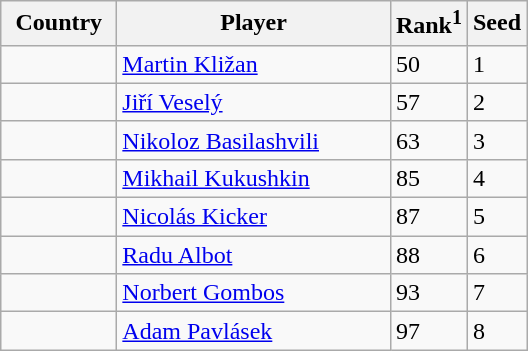<table class="sortable wikitable">
<tr>
<th width="70">Country</th>
<th width="175">Player</th>
<th>Rank<sup>1</sup></th>
<th>Seed</th>
</tr>
<tr>
<td></td>
<td><a href='#'>Martin Kližan</a></td>
<td>50</td>
<td>1</td>
</tr>
<tr>
<td></td>
<td><a href='#'>Jiří Veselý</a></td>
<td>57</td>
<td>2</td>
</tr>
<tr>
<td></td>
<td><a href='#'>Nikoloz Basilashvili</a></td>
<td>63</td>
<td>3</td>
</tr>
<tr>
<td></td>
<td><a href='#'>Mikhail Kukushkin</a></td>
<td>85</td>
<td>4</td>
</tr>
<tr>
<td></td>
<td><a href='#'>Nicolás Kicker</a></td>
<td>87</td>
<td>5</td>
</tr>
<tr>
<td></td>
<td><a href='#'>Radu Albot</a></td>
<td>88</td>
<td>6</td>
</tr>
<tr>
<td></td>
<td><a href='#'>Norbert Gombos</a></td>
<td>93</td>
<td>7</td>
</tr>
<tr>
<td></td>
<td><a href='#'>Adam Pavlásek</a></td>
<td>97</td>
<td>8</td>
</tr>
</table>
